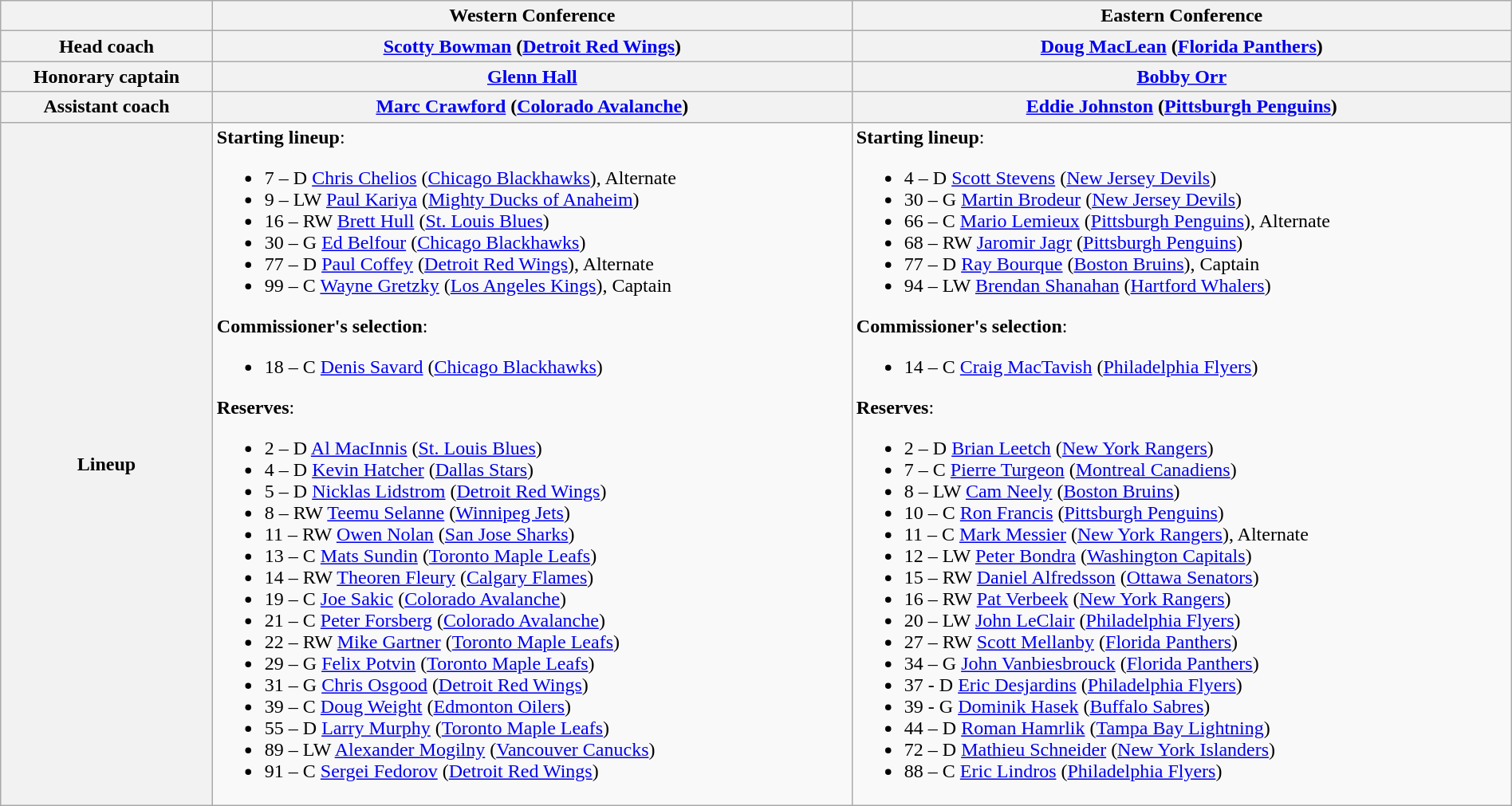<table class="wikitable" style="width:100%">
<tr>
<th></th>
<th>Western Conference</th>
<th>Eastern Conference</th>
</tr>
<tr>
<th>Head coach</th>
<th><a href='#'>Scotty Bowman</a> (<a href='#'>Detroit Red Wings</a>)</th>
<th><a href='#'>Doug MacLean</a> (<a href='#'>Florida Panthers</a>)</th>
</tr>
<tr>
<th>Honorary captain</th>
<th><a href='#'>Glenn Hall</a></th>
<th><a href='#'>Bobby Orr</a></th>
</tr>
<tr>
<th>Assistant coach</th>
<th><a href='#'>Marc Crawford</a> (<a href='#'>Colorado Avalanche</a>)</th>
<th><a href='#'>Eddie Johnston</a> (<a href='#'>Pittsburgh Penguins</a>)</th>
</tr>
<tr>
<th>Lineup</th>
<td><strong>Starting lineup</strong>:<br><ul><li>  7 – D <a href='#'>Chris Chelios</a> (<a href='#'>Chicago Blackhawks</a>), Alternate</li><li>  9 – LW <a href='#'>Paul Kariya</a> (<a href='#'>Mighty Ducks of Anaheim</a>)</li><li>  16 – RW <a href='#'>Brett Hull</a> (<a href='#'>St. Louis Blues</a>)</li><li> 30 – G <a href='#'>Ed Belfour</a> (<a href='#'>Chicago Blackhawks</a>)</li><li>  77 – D <a href='#'>Paul Coffey</a> (<a href='#'>Detroit Red Wings</a>), Alternate</li><li>  99 – C <a href='#'>Wayne Gretzky</a> (<a href='#'>Los Angeles Kings</a>), Captain</li></ul><strong>Commissioner's selection</strong>:<ul><li> 18 – C <a href='#'>Denis Savard</a> (<a href='#'>Chicago Blackhawks</a>)</li></ul><strong>Reserves</strong>:<ul><li> 2 – D <a href='#'>Al MacInnis</a> (<a href='#'>St. Louis Blues</a>)</li><li> 4 – D <a href='#'>Kevin Hatcher</a> (<a href='#'>Dallas Stars</a>)</li><li> 5 – D <a href='#'>Nicklas Lidstrom</a> (<a href='#'>Detroit Red Wings</a>)</li><li> 8 – RW <a href='#'>Teemu Selanne</a> (<a href='#'>Winnipeg Jets</a>)</li><li> 11 – RW <a href='#'>Owen Nolan</a> (<a href='#'>San Jose Sharks</a>)</li><li> 13 – C <a href='#'>Mats Sundin</a> (<a href='#'>Toronto Maple Leafs</a>)</li><li> 14 – RW <a href='#'>Theoren Fleury</a> (<a href='#'>Calgary Flames</a>)</li><li> 19 – C <a href='#'>Joe Sakic</a> (<a href='#'>Colorado Avalanche</a>)</li><li> 21 – C <a href='#'>Peter Forsberg</a> (<a href='#'>Colorado Avalanche</a>)</li><li> 22 – RW <a href='#'>Mike Gartner</a> (<a href='#'>Toronto Maple Leafs</a>)</li><li> 29 – G <a href='#'>Felix Potvin</a> (<a href='#'>Toronto Maple Leafs</a>)</li><li> 31 – G <a href='#'>Chris Osgood</a> (<a href='#'>Detroit Red Wings</a>)</li><li> 39 – C <a href='#'>Doug Weight</a> (<a href='#'>Edmonton Oilers</a>)</li><li> 55 – D <a href='#'>Larry Murphy</a> (<a href='#'>Toronto Maple Leafs</a>)</li><li> 89 – LW <a href='#'>Alexander Mogilny</a> (<a href='#'>Vancouver Canucks</a>)</li><li> 91 – C <a href='#'>Sergei Fedorov</a> (<a href='#'>Detroit Red Wings</a>)</li></ul></td>
<td><strong>Starting lineup</strong>:<br><ul><li> 4 – D <a href='#'>Scott Stevens</a> (<a href='#'>New Jersey Devils</a>)</li><li> 30 – G <a href='#'>Martin Brodeur</a> (<a href='#'>New Jersey Devils</a>)</li><li> 66 – C <a href='#'>Mario Lemieux</a> (<a href='#'>Pittsburgh Penguins</a>), Alternate</li><li> 68 – RW <a href='#'>Jaromir Jagr</a> (<a href='#'>Pittsburgh Penguins</a>)</li><li> 77 – D <a href='#'>Ray Bourque</a> (<a href='#'>Boston Bruins</a>), Captain</li><li> 94 – LW <a href='#'>Brendan Shanahan</a> (<a href='#'>Hartford Whalers</a>)</li></ul><strong>Commissioner's selection</strong>:<ul><li> 14 – C <a href='#'>Craig MacTavish</a> (<a href='#'>Philadelphia Flyers</a>)</li></ul><strong>Reserves</strong>:<ul><li> 2 – D <a href='#'>Brian Leetch</a> (<a href='#'>New York Rangers</a>)</li><li> 7 – C <a href='#'>Pierre Turgeon</a> (<a href='#'>Montreal Canadiens</a>)</li><li> 8 – LW <a href='#'>Cam Neely</a> (<a href='#'>Boston Bruins</a>)</li><li> 10 – C <a href='#'>Ron Francis</a> (<a href='#'>Pittsburgh Penguins</a>)</li><li> 11 – C <a href='#'>Mark Messier</a> (<a href='#'>New York Rangers</a>), Alternate</li><li> 12 – LW <a href='#'>Peter Bondra</a> (<a href='#'>Washington Capitals</a>)</li><li> 15 – RW <a href='#'>Daniel Alfredsson</a> (<a href='#'>Ottawa Senators</a>)</li><li> 16 – RW <a href='#'>Pat Verbeek</a> (<a href='#'>New York Rangers</a>)</li><li> 20 – LW <a href='#'>John LeClair</a> (<a href='#'>Philadelphia Flyers</a>)</li><li> 27 – RW <a href='#'>Scott Mellanby</a> (<a href='#'>Florida Panthers</a>)</li><li> 34 – G <a href='#'>John Vanbiesbrouck</a> (<a href='#'>Florida Panthers</a>)</li><li> 37 - D <a href='#'>Eric Desjardins</a> (<a href='#'>Philadelphia Flyers</a>)</li><li> 39 - G <a href='#'>Dominik Hasek</a> (<a href='#'>Buffalo Sabres</a>)</li><li> 44 – D <a href='#'>Roman Hamrlik</a> (<a href='#'>Tampa Bay Lightning</a>)</li><li> 72 – D <a href='#'>Mathieu Schneider</a> (<a href='#'>New York Islanders</a>)</li><li> 88 – C <a href='#'>Eric Lindros</a> (<a href='#'>Philadelphia Flyers</a>)</li></ul></td>
</tr>
</table>
